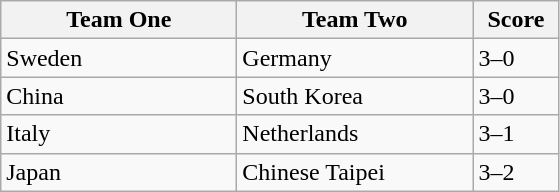<table class="wikitable">
<tr>
<th width=150>Team One</th>
<th width=150>Team Two</th>
<th width=50>Score</th>
</tr>
<tr>
<td>Sweden</td>
<td>Germany</td>
<td>3–0</td>
</tr>
<tr>
<td>China</td>
<td>South Korea</td>
<td>3–0</td>
</tr>
<tr>
<td>Italy</td>
<td>Netherlands</td>
<td>3–1</td>
</tr>
<tr>
<td>Japan</td>
<td>Chinese Taipei</td>
<td>3–2</td>
</tr>
</table>
